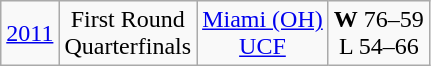<table class="wikitable">
<tr style="text-align:center">
<td><a href='#'>2011</a></td>
<td>First Round<br>Quarterfinals</td>
<td><a href='#'>Miami (OH)</a><br><a href='#'>UCF</a></td>
<td><strong>W</strong> 76–59<br>L 54–66</td>
</tr>
</table>
